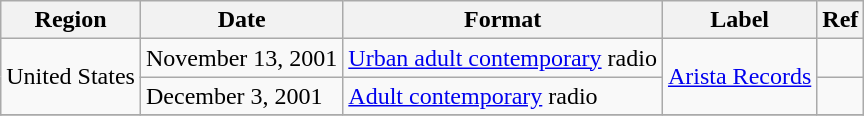<table class="wikitable plainrowheaders">
<tr>
<th>Region</th>
<th>Date</th>
<th>Format</th>
<th>Label</th>
<th>Ref</th>
</tr>
<tr>
<td rowspan="2">United States</td>
<td>November 13, 2001</td>
<td><a href='#'>Urban adult contemporary</a> radio</td>
<td rowspan="2"><a href='#'>Arista Records</a></td>
<td></td>
</tr>
<tr>
<td>December 3, 2001</td>
<td><a href='#'>Adult contemporary</a> radio</td>
<td></td>
</tr>
<tr>
</tr>
</table>
